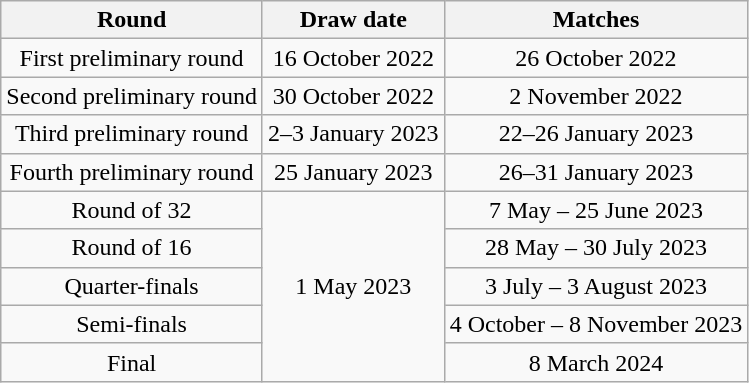<table class="wikitable" style="text-align:center">
<tr>
<th>Round</th>
<th>Draw date</th>
<th>Matches</th>
</tr>
<tr>
<td>First preliminary round</td>
<td>16 October 2022</td>
<td>26 October 2022</td>
</tr>
<tr>
<td>Second preliminary round</td>
<td>30 October 2022</td>
<td>2 November 2022</td>
</tr>
<tr>
<td>Third preliminary round</td>
<td>2–3 January 2023</td>
<td>22–26 January 2023</td>
</tr>
<tr>
<td>Fourth preliminary round</td>
<td>25 January 2023</td>
<td>26–31 January 2023</td>
</tr>
<tr>
<td>Round of 32</td>
<td rowspan="5">1 May 2023</td>
<td>7 May – 25 June 2023</td>
</tr>
<tr>
<td>Round of 16</td>
<td>28 May – 30 July 2023</td>
</tr>
<tr>
<td>Quarter-finals</td>
<td>3 July – 3 August 2023</td>
</tr>
<tr>
<td>Semi-finals</td>
<td>4 October – 8 November 2023</td>
</tr>
<tr>
<td>Final</td>
<td>8 March 2024</td>
</tr>
</table>
